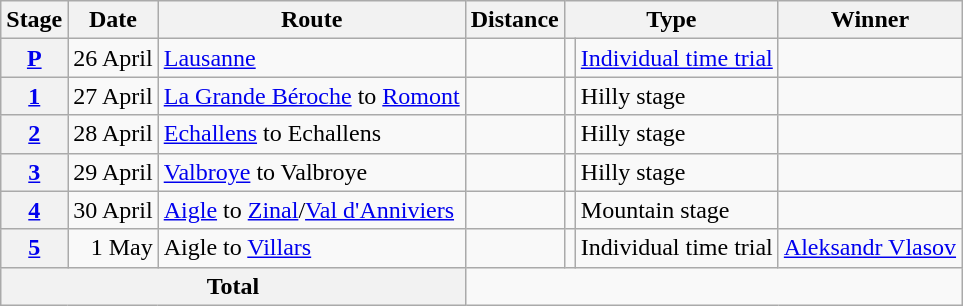<table class="wikitable">
<tr>
<th scope=col>Stage</th>
<th scope=col>Date</th>
<th scope=col>Route</th>
<th scope=col>Distance</th>
<th scope=col colspan="2">Type</th>
<th scope=col>Winner</th>
</tr>
<tr>
<th scope="row"><a href='#'>P</a></th>
<td style="text-align:right;">26 April</td>
<td><a href='#'>Lausanne</a></td>
<td style="text-align:center;"></td>
<td></td>
<td><a href='#'>Individual time trial</a></td>
<td></td>
</tr>
<tr>
<th scope="row"><a href='#'>1</a></th>
<td style="text-align:right;">27 April</td>
<td><a href='#'>La Grande Béroche</a> to <a href='#'>Romont</a></td>
<td style="text-align:center;"></td>
<td></td>
<td>Hilly stage</td>
<td></td>
</tr>
<tr>
<th scope="row"><a href='#'>2</a></th>
<td style="text-align:right;">28 April</td>
<td><a href='#'>Echallens</a> to Echallens</td>
<td style="text-align:center;"></td>
<td></td>
<td>Hilly stage</td>
<td></td>
</tr>
<tr>
<th scope="row"><a href='#'>3</a></th>
<td style="text-align:right;">29 April</td>
<td><a href='#'>Valbroye</a> to Valbroye</td>
<td style="text-align:center;"></td>
<td></td>
<td>Hilly stage</td>
<td></td>
</tr>
<tr>
<th scope="row"><a href='#'>4</a></th>
<td style="text-align:right;">30 April</td>
<td><a href='#'>Aigle</a> to <a href='#'>Zinal</a>/<a href='#'>Val d'Anniviers</a></td>
<td style="text-align:center;"></td>
<td></td>
<td>Mountain stage</td>
<td></td>
</tr>
<tr>
<th scope="row"><a href='#'>5</a></th>
<td style="text-align:right;">1 May</td>
<td>Aigle to <a href='#'>Villars</a></td>
<td style="text-align:center;"></td>
<td></td>
<td>Individual time trial</td>
<td> <a href='#'>Aleksandr Vlasov</a></td>
</tr>
<tr>
<th colspan="3">Total</th>
<td colspan="4" style="text-align:center;"></td>
</tr>
</table>
